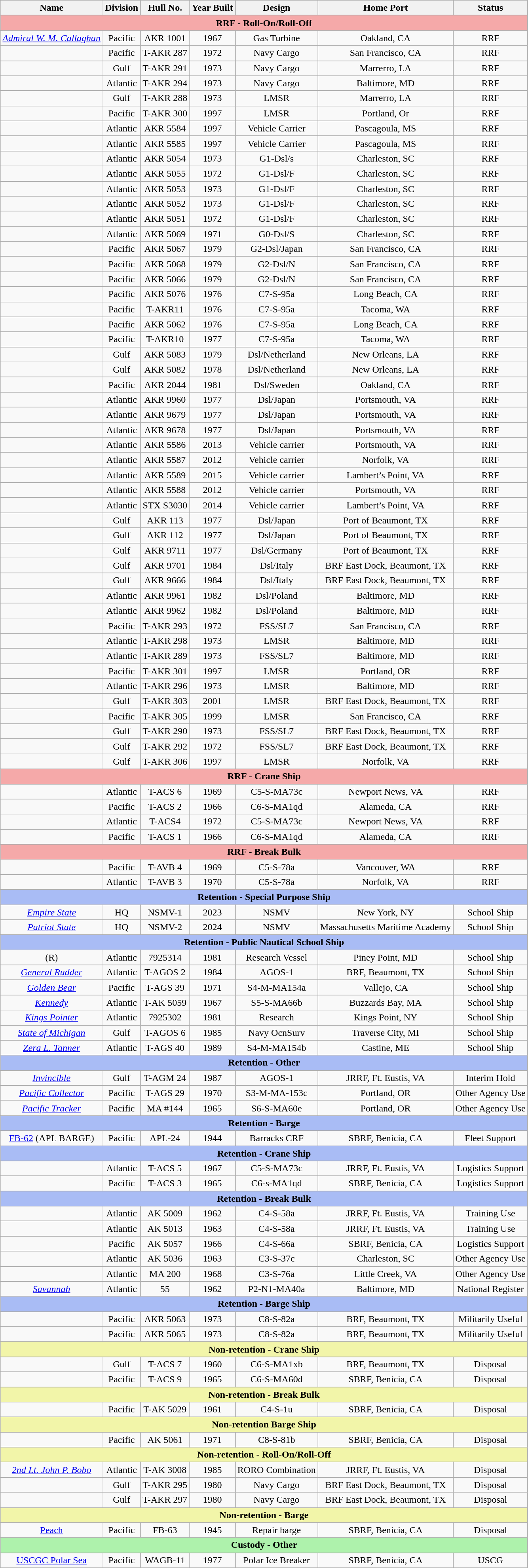<table class="wikitable" style="text-align: center;">
<tr>
<th>Name</th>
<th>Division</th>
<th>Hull No.</th>
<th>Year Built</th>
<th>Design</th>
<th>Home Port</th>
<th>Status</th>
</tr>
<tr>
<th style="align: center; background: #F5A9A9;" colspan="7">RRF - Roll-On/Roll-Off</th>
</tr>
<tr>
<td><a href='#'><em>Admiral W. M. Callaghan</em></a></td>
<td>Pacific</td>
<td>AKR 1001</td>
<td>1967</td>
<td>Gas Turbine</td>
<td>Oakland, CA</td>
<td>RRF</td>
</tr>
<tr>
<td></td>
<td>Pacific</td>
<td>T-AKR 287</td>
<td>1972</td>
<td>Navy Cargo</td>
<td>San Francisco, CA</td>
<td>RRF</td>
</tr>
<tr>
<td></td>
<td>Gulf</td>
<td>T-AKR 291</td>
<td>1973</td>
<td>Navy Cargo</td>
<td>Marrerro, LA</td>
<td>RRF</td>
</tr>
<tr>
<td></td>
<td>Atlantic</td>
<td>T-AKR 294</td>
<td>1973</td>
<td>Navy Cargo</td>
<td>Baltimore, MD</td>
<td>RRF</td>
</tr>
<tr>
<td></td>
<td>Gulf</td>
<td>T-AKR 288</td>
<td>1973</td>
<td>LMSR</td>
<td>Marrerro, LA</td>
<td>RRF</td>
</tr>
<tr>
<td></td>
<td>Pacific</td>
<td>T-AKR 300</td>
<td>1997</td>
<td>LMSR</td>
<td>Portland, Or</td>
<td>RRF</td>
</tr>
<tr>
<td></td>
<td>Atlantic</td>
<td>AKR 5584</td>
<td>1997</td>
<td>Vehicle Carrier</td>
<td>Pascagoula, MS</td>
<td>RRF</td>
</tr>
<tr>
<td></td>
<td>Atlantic</td>
<td>AKR 5585</td>
<td>1997</td>
<td>Vehicle Carrier</td>
<td>Pascagoula, MS</td>
<td>RRF</td>
</tr>
<tr>
<td></td>
<td>Atlantic</td>
<td>AKR 5054</td>
<td>1973</td>
<td>G1-Dsl/s</td>
<td>Charleston, SC</td>
<td>RRF</td>
</tr>
<tr>
<td></td>
<td>Atlantic</td>
<td>AKR 5055</td>
<td>1972</td>
<td>G1-Dsl/F</td>
<td>Charleston, SC</td>
<td>RRF</td>
</tr>
<tr>
<td></td>
<td>Atlantic</td>
<td>AKR 5053</td>
<td>1973</td>
<td>G1-Dsl/F</td>
<td>Charleston, SC</td>
<td>RRF</td>
</tr>
<tr>
<td></td>
<td>Atlantic</td>
<td>AKR 5052</td>
<td>1973</td>
<td>G1-Dsl/F</td>
<td>Charleston, SC</td>
<td>RRF</td>
</tr>
<tr>
<td></td>
<td>Atlantic</td>
<td>AKR 5051</td>
<td>1972</td>
<td>G1-Dsl/F</td>
<td>Charleston, SC</td>
<td>RRF</td>
</tr>
<tr>
<td></td>
<td>Atlantic</td>
<td>AKR 5069</td>
<td>1971</td>
<td>G0-Dsl/S</td>
<td>Charleston, SC</td>
<td>RRF</td>
</tr>
<tr>
<td></td>
<td>Pacific</td>
<td>AKR 5067</td>
<td>1979</td>
<td>G2-Dsl/Japan</td>
<td>San Francisco, CA</td>
<td>RRF</td>
</tr>
<tr>
<td></td>
<td>Pacific</td>
<td>AKR 5068</td>
<td>1979</td>
<td>G2-Dsl/N</td>
<td>San Francisco, CA</td>
<td>RRF</td>
</tr>
<tr>
<td></td>
<td>Pacific</td>
<td>AKR 5066</td>
<td>1979</td>
<td>G2-Dsl/N</td>
<td>San Francisco, CA</td>
<td>RRF</td>
</tr>
<tr>
<td></td>
<td>Pacific</td>
<td>AKR 5076</td>
<td>1976</td>
<td>C7-S-95a</td>
<td>Long Beach, CA</td>
<td>RRF</td>
</tr>
<tr>
<td></td>
<td>Pacific</td>
<td>T-AKR11</td>
<td>1976</td>
<td>C7-S-95a</td>
<td>Tacoma, WA</td>
<td>RRF</td>
</tr>
<tr>
<td></td>
<td>Pacific</td>
<td>AKR 5062</td>
<td>1976</td>
<td>C7-S-95a</td>
<td>Long Beach, CA</td>
<td>RRF</td>
</tr>
<tr>
<td></td>
<td>Pacific</td>
<td>T-AKR10</td>
<td>1977</td>
<td>C7-S-95a</td>
<td>Tacoma, WA</td>
<td>RRF</td>
</tr>
<tr>
<td></td>
<td>Gulf</td>
<td>AKR 5083</td>
<td>1979</td>
<td>Dsl/Netherland</td>
<td>New Orleans, LA</td>
<td>RRF</td>
</tr>
<tr>
<td></td>
<td>Gulf</td>
<td>AKR 5082</td>
<td>1978</td>
<td>Dsl/Netherland</td>
<td>New Orleans, LA</td>
<td>RRF</td>
</tr>
<tr>
<td></td>
<td>Pacific</td>
<td>AKR 2044</td>
<td>1981</td>
<td>Dsl/Sweden</td>
<td>Oakland, CA</td>
<td>RRF</td>
</tr>
<tr>
<td></td>
<td>Atlantic</td>
<td>AKR 9960</td>
<td>1977</td>
<td>Dsl/Japan</td>
<td>Portsmouth, VA</td>
<td>RRF</td>
</tr>
<tr>
<td></td>
<td>Atlantic</td>
<td>AKR 9679</td>
<td>1977</td>
<td>Dsl/Japan</td>
<td>Portsmouth, VA</td>
<td>RRF</td>
</tr>
<tr>
<td></td>
<td>Atlantic</td>
<td>AKR 9678</td>
<td>1977</td>
<td>Dsl/Japan</td>
<td>Portsmouth, VA</td>
<td>RRF</td>
</tr>
<tr>
<td></td>
<td>Atlantic</td>
<td>AKR 5586</td>
<td>2013</td>
<td>Vehicle carrier</td>
<td>Portsmouth, VA</td>
<td>RRF</td>
</tr>
<tr>
<td></td>
<td>Atlantic</td>
<td>AKR 5587</td>
<td>2012</td>
<td>Vehicle carrier</td>
<td>Norfolk, VA</td>
<td>RRF</td>
</tr>
<tr>
<td></td>
<td>Atlantic</td>
<td>AKR 5589</td>
<td>2015</td>
<td>Vehicle carrier</td>
<td>Lambert’s Point, VA</td>
<td>RRF</td>
</tr>
<tr>
<td></td>
<td>Atlantic</td>
<td>AKR 5588</td>
<td>2012</td>
<td>Vehicle carrier</td>
<td>Portsmouth, VA</td>
<td>RRF</td>
</tr>
<tr>
<td></td>
<td>Atlantic</td>
<td>STX S3030</td>
<td>2014</td>
<td>Vehicle carrier</td>
<td>Lambert’s Point, VA</td>
<td>RRF</td>
</tr>
<tr>
<td></td>
<td>Gulf</td>
<td>AKR 113</td>
<td>1977</td>
<td>Dsl/Japan</td>
<td>Port of Beaumont, TX</td>
<td>RRF</td>
</tr>
<tr>
<td></td>
<td>Gulf</td>
<td>AKR 112</td>
<td>1977</td>
<td>Dsl/Japan</td>
<td>Port of Beaumont, TX</td>
<td>RRF</td>
</tr>
<tr>
<td></td>
<td>Gulf</td>
<td>AKR 9711</td>
<td>1977</td>
<td>Dsl/Germany</td>
<td>Port of Beaumont, TX</td>
<td>RRF</td>
</tr>
<tr>
<td></td>
<td>Gulf</td>
<td>AKR 9701</td>
<td>1984</td>
<td>Dsl/Italy</td>
<td>BRF East Dock, Beaumont, TX</td>
<td>RRF</td>
</tr>
<tr>
<td></td>
<td>Gulf</td>
<td>AKR 9666</td>
<td>1984</td>
<td>Dsl/Italy</td>
<td>BRF East Dock, Beaumont, TX</td>
<td>RRF</td>
</tr>
<tr>
<td></td>
<td>Atlantic</td>
<td>AKR 9961</td>
<td>1982</td>
<td>Dsl/Poland</td>
<td>Baltimore, MD</td>
<td>RRF</td>
</tr>
<tr>
<td></td>
<td>Atlantic</td>
<td>AKR 9962</td>
<td>1982</td>
<td>Dsl/Poland</td>
<td>Baltimore, MD</td>
<td>RRF</td>
</tr>
<tr>
<td></td>
<td>Pacific</td>
<td>T-AKR 293</td>
<td>1972</td>
<td>FSS/SL7</td>
<td>San Francisco, CA</td>
<td>RRF</td>
</tr>
<tr>
<td></td>
<td>Atlantic</td>
<td>T-AKR 298</td>
<td>1973</td>
<td>LMSR</td>
<td>Baltimore, MD</td>
<td>RRF</td>
</tr>
<tr>
<td></td>
<td>Atlantic</td>
<td>T-AKR 289</td>
<td>1973</td>
<td>FSS/SL7</td>
<td>Baltimore, MD</td>
<td>RRF</td>
</tr>
<tr>
<td></td>
<td>Pacific</td>
<td>T-AKR 301</td>
<td>1997</td>
<td>LMSR</td>
<td>Portland, OR</td>
<td>RRF</td>
</tr>
<tr>
<td></td>
<td>Atlantic</td>
<td>T-AKR 296</td>
<td>1973</td>
<td>LMSR</td>
<td>Baltimore, MD</td>
<td>RRF</td>
</tr>
<tr>
<td></td>
<td>Gulf</td>
<td>T-AKR 303</td>
<td>2001</td>
<td>LMSR</td>
<td>BRF East Dock, Beaumont, TX</td>
<td>RRF</td>
</tr>
<tr>
<td></td>
<td>Pacific</td>
<td>T-AKR 305</td>
<td>1999</td>
<td>LMSR</td>
<td>San Francisco, CA</td>
<td>RRF</td>
</tr>
<tr>
<td></td>
<td>Gulf</td>
<td>T-AKR 290</td>
<td>1973</td>
<td>FSS/SL7</td>
<td>BRF East Dock, Beaumont, TX</td>
<td>RRF</td>
</tr>
<tr>
<td></td>
<td>Gulf</td>
<td>T-AKR 292</td>
<td>1972</td>
<td>FSS/SL7</td>
<td>BRF East Dock, Beaumont, TX</td>
<td>RRF</td>
</tr>
<tr>
<td></td>
<td>Gulf</td>
<td>T-AKR 306</td>
<td>1997</td>
<td>LMSR</td>
<td>Norfolk, VA</td>
<td>RRF</td>
</tr>
<tr>
<th style="align: center; background: #F5A9A9;" colspan="7">RRF - Crane Ship</th>
</tr>
<tr>
<td></td>
<td>Atlantic</td>
<td>T-ACS 6</td>
<td>1969</td>
<td>C5-S-MA73c</td>
<td>Newport News, VA</td>
<td>RRF</td>
</tr>
<tr>
<td></td>
<td>Pacific</td>
<td>T-ACS 2</td>
<td>1966</td>
<td>C6-S-MA1qd</td>
<td>Alameda, CA</td>
<td>RRF</td>
</tr>
<tr>
<td></td>
<td>Atlantic</td>
<td>T-ACS4</td>
<td>1972</td>
<td>C5-S-MA73c</td>
<td>Newport News, VA</td>
<td>RRF</td>
</tr>
<tr>
<td></td>
<td>Pacific</td>
<td>T-ACS 1</td>
<td>1966</td>
<td>C6-S-MA1qd</td>
<td>Alameda, CA</td>
<td>RRF</td>
</tr>
<tr>
<th style="align: center; background: #F5A9A9;" colspan="7">RRF - Break Bulk</th>
</tr>
<tr>
<td></td>
<td>Pacific</td>
<td>T-AVB 4</td>
<td>1969</td>
<td>C5-S-78a</td>
<td>Vancouver, WA</td>
<td>RRF</td>
</tr>
<tr>
<td></td>
<td>Atlantic</td>
<td>T-AVB 3</td>
<td>1970</td>
<td>C5-S-78a</td>
<td>Norfolk, VA</td>
<td>RRF</td>
</tr>
<tr>
<th style="align: center; background: #A9BCF5;" colspan="7">Retention - Special Purpose Ship</th>
</tr>
<tr>
<td><a href='#'><em>Empire State</em></a></td>
<td>HQ</td>
<td>NSMV-1</td>
<td>2023</td>
<td>NSMV</td>
<td>New York, NY</td>
<td>School Ship</td>
</tr>
<tr>
<td><a href='#'><em>Patriot State</em></a></td>
<td>HQ</td>
<td>NSMV-2</td>
<td>2024</td>
<td>NSMV</td>
<td>Massachusetts Maritime Academy</td>
<td>School Ship</td>
</tr>
<tr>
<th style="align: center; background: #A9BCF5;" colspan="7">Retention - Public Nautical School Ship</th>
</tr>
<tr>
<td> (R)</td>
<td>Atlantic</td>
<td>7925314</td>
<td>1981</td>
<td>Research Vessel</td>
<td>Piney Point, MD</td>
<td>School Ship</td>
</tr>
<tr>
<td><a href='#'><em>General Rudder</em></a></td>
<td>Atlantic</td>
<td>T-AGOS 2</td>
<td>1984</td>
<td>AGOS-1</td>
<td>BRF, Beaumont, TX</td>
<td>School Ship</td>
</tr>
<tr>
<td><a href='#'><em>Golden Bear</em></a></td>
<td>Pacific</td>
<td>T-AGS 39</td>
<td>1971</td>
<td>S4-M-MA154a</td>
<td>Vallejo, CA</td>
<td>School Ship</td>
</tr>
<tr>
<td><a href='#'><em>Kennedy</em></a></td>
<td>Atlantic</td>
<td>T-AK 5059</td>
<td>1967</td>
<td>S5-S-MA66b</td>
<td>Buzzards Bay, MA</td>
<td>School Ship</td>
</tr>
<tr>
<td><a href='#'><em>Kings Pointer</em></a></td>
<td>Atlantic</td>
<td>7925302</td>
<td>1981</td>
<td>Research</td>
<td>Kings Point, NY</td>
<td>School Ship</td>
</tr>
<tr>
<td><a href='#'><em>State of Michigan</em></a></td>
<td>Gulf</td>
<td>T-AGOS 6</td>
<td>1985</td>
<td>Navy OcnSurv</td>
<td>Traverse City, MI</td>
<td>School Ship</td>
</tr>
<tr>
<td><a href='#'><em>Zera L. Tanner</em></a></td>
<td>Atlantic</td>
<td>T-AGS 40</td>
<td>1989</td>
<td>S4-M-MA154b</td>
<td>Castine, ME</td>
<td>School Ship</td>
</tr>
<tr>
<th style="align: center; background: #A9BCF5;" colspan="7">Retention - Other</th>
</tr>
<tr>
<td><a href='#'><em>Invincible</em></a></td>
<td>Gulf</td>
<td>T-AGM 24</td>
<td>1987</td>
<td>AGOS-1</td>
<td>JRRF, Ft. Eustis, VA</td>
<td>Interim Hold</td>
</tr>
<tr>
<td><a href='#'><em>Pacific Collector</em></a></td>
<td>Pacific</td>
<td>T-AGS 29</td>
<td>1970</td>
<td>S3-M-MA-153c</td>
<td>Portland, OR</td>
<td>Other Agency Use</td>
</tr>
<tr>
<td><a href='#'><em>Pacific Tracker</em></a></td>
<td>Pacific</td>
<td>MA #144</td>
<td>1965</td>
<td>S6-S-MA60e</td>
<td>Portland, OR</td>
<td>Other Agency Use</td>
</tr>
<tr>
<th style="align: center; background: #A9BCF5;" colspan="7">Retention - Barge</th>
</tr>
<tr>
<td><a href='#'>FB-62</a> (APL BARGE)</td>
<td>Pacific</td>
<td>APL-24</td>
<td>1944</td>
<td>Barracks CRF</td>
<td>SBRF, Benicia, CA</td>
<td>Fleet Support</td>
</tr>
<tr>
<th style="align: center; background: #A9BCF5;" colspan="7">Retention - Crane Ship</th>
</tr>
<tr>
<td></td>
<td>Atlantic</td>
<td>T-ACS 5</td>
<td>1967</td>
<td>C5-S-MA73c</td>
<td>JRRF, Ft. Eustis, VA</td>
<td>Logistics Support</td>
</tr>
<tr>
<td></td>
<td>Pacific</td>
<td>T-ACS 3</td>
<td>1965</td>
<td>C6-s-MA1qd</td>
<td>SBRF, Benicia, CA</td>
<td>Logistics Support</td>
</tr>
<tr>
<th style="align: center; background: #A9BCF5;" colspan="7">Retention - Break Bulk</th>
</tr>
<tr>
<td></td>
<td>Atlantic</td>
<td>AK 5009</td>
<td>1962</td>
<td>C4-S-58a</td>
<td>JRRF, Ft. Eustis, VA</td>
<td>Training Use</td>
</tr>
<tr>
<td></td>
<td>Atlantic</td>
<td>AK 5013</td>
<td>1963</td>
<td>C4-S-58a</td>
<td>JRRF, Ft. Eustis, VA</td>
<td>Training Use</td>
</tr>
<tr>
<td></td>
<td>Pacific</td>
<td>AK 5057</td>
<td>1966</td>
<td>C4-S-66a</td>
<td>SBRF, Benicia, CA</td>
<td>Logistics Support</td>
</tr>
<tr>
<td></td>
<td>Atlantic</td>
<td>AK 5036</td>
<td>1963</td>
<td>C3-S-37c</td>
<td>Charleston, SC</td>
<td>Other Agency Use</td>
</tr>
<tr>
<td></td>
<td>Atlantic</td>
<td>MA 200</td>
<td>1968</td>
<td>C3-S-76a</td>
<td>Little Creek, VA</td>
<td>Other Agency Use</td>
</tr>
<tr>
<td><a href='#'><em>Savannah</em></a></td>
<td>Atlantic</td>
<td>55</td>
<td>1962</td>
<td>P2-N1-MA40a</td>
<td>Baltimore, MD</td>
<td>National Register</td>
</tr>
<tr>
<th style="align: center; background: #A9BCF5;" colspan="7">Retention - Barge Ship</th>
</tr>
<tr>
<td></td>
<td>Pacific</td>
<td>AKR 5063</td>
<td>1973</td>
<td>C8-S-82a</td>
<td>BRF, Beaumont, TX</td>
<td>Militarily Useful</td>
</tr>
<tr>
<td></td>
<td>Pacific</td>
<td>AKR 5065</td>
<td>1973</td>
<td>C8-S-82a</td>
<td>BRF, Beaumont, TX</td>
<td>Militarily Useful</td>
</tr>
<tr>
<th style="align: center; background: #F2F5A9;" colspan="7">Non-retention - Crane Ship</th>
</tr>
<tr>
<td></td>
<td>Gulf</td>
<td>T-ACS 7</td>
<td>1960</td>
<td>C6-S-MA1xb</td>
<td>BRF, Beaumont, TX</td>
<td>Disposal</td>
</tr>
<tr>
<td></td>
<td>Pacific</td>
<td>T-ACS 9</td>
<td>1965</td>
<td>C6-S-MA60d</td>
<td>SBRF, Benicia, CA</td>
<td>Disposal</td>
</tr>
<tr>
<th style="align: center; background: #F2F5A9;" colspan="7">Non-retention - <strong>Break Bulk</strong></th>
</tr>
<tr>
<td></td>
<td>Pacific</td>
<td>T-AK 5029</td>
<td>1961</td>
<td>C4-S-1u</td>
<td>SBRF, Benicia, CA</td>
<td>Disposal</td>
</tr>
<tr>
<th style="align: center; background: #F2F5A9;" colspan="7">Non-retention  Barge Ship</th>
</tr>
<tr>
<td></td>
<td>Pacific</td>
<td>AK 5061</td>
<td>1971</td>
<td>C8-S-81b</td>
<td>SBRF, Benicia, CA</td>
<td>Disposal</td>
</tr>
<tr>
<th style="align: center; background: #F2F5A9;" colspan="7">Non-retention - Roll-On/Roll-Off</th>
</tr>
<tr>
<td><em><a href='#'>2nd Lt. John P. Bobo</a></em></td>
<td>Atlantic</td>
<td>T-AK 3008</td>
<td>1985</td>
<td>RORO Combination</td>
<td>JRRF, Ft. Eustis, VA</td>
<td>Disposal</td>
</tr>
<tr>
<td></td>
<td>Gulf</td>
<td>T-AKR 295</td>
<td>1980</td>
<td>Navy Cargo</td>
<td>BRF East Dock, Beaumont, TX</td>
<td>Disposal</td>
</tr>
<tr>
<td></td>
<td>Gulf</td>
<td>T-AKR 297</td>
<td>1980</td>
<td>Navy Cargo</td>
<td>BRF East Dock, Beaumont, TX</td>
<td>Disposal</td>
</tr>
<tr>
<th style="align: center; background: #F2F5A9;" colspan="7">Non-retention - Barge</th>
</tr>
<tr>
<td><a href='#'>Peach</a></td>
<td>Pacific</td>
<td>FB-63</td>
<td>1945</td>
<td>Repair barge</td>
<td>SBRF, Benicia, CA</td>
<td>Disposal</td>
</tr>
<tr>
<th style="align: center; background: #AEF2AC;" colspan="7">Custody - Other</th>
</tr>
<tr>
<td><a href='#'>USCGC Polar Sea</a></td>
<td>Pacific</td>
<td>WAGB-11</td>
<td>1977</td>
<td>Polar Ice Breaker</td>
<td>SBRF, Benicia, CA</td>
<td>USCG</td>
</tr>
</table>
